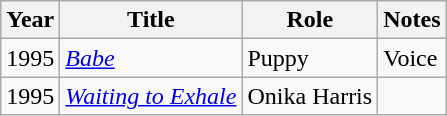<table class="wikitable sortable">
<tr>
<th>Year</th>
<th>Title</th>
<th>Role</th>
<th>Notes</th>
</tr>
<tr>
<td>1995</td>
<td><em><a href='#'>Babe</a></em></td>
<td>Puppy</td>
<td>Voice</td>
</tr>
<tr>
<td>1995</td>
<td><em><a href='#'>Waiting to Exhale</a></em></td>
<td>Onika Harris</td>
<td></td>
</tr>
</table>
